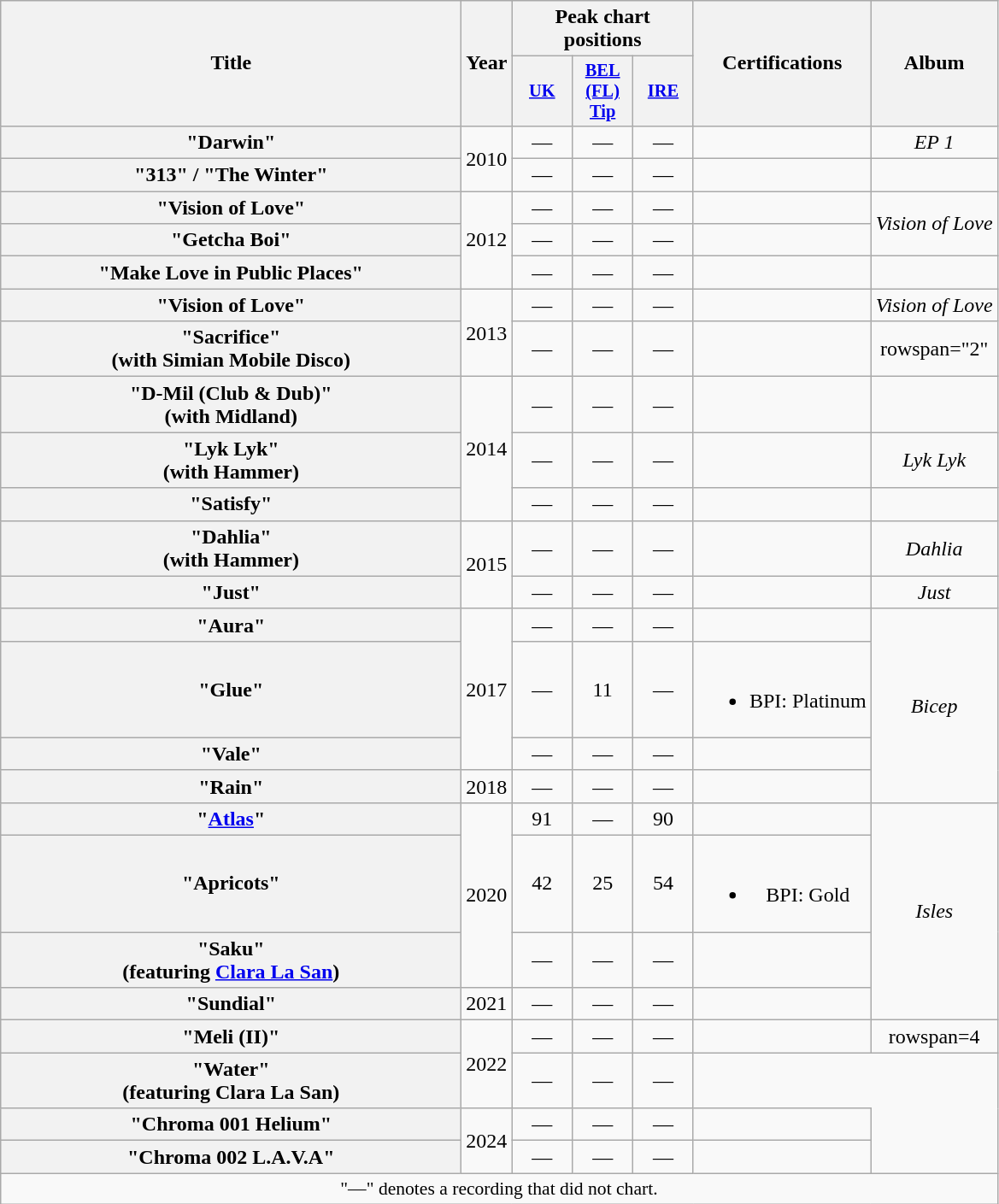<table class="wikitable plainrowheaders" style="text-align:center;">
<tr>
<th scope="col" rowspan="2" style="width:22em;">Title</th>
<th scope="col" rowspan="2" style="width:1em;">Year</th>
<th scope="col" colspan="3">Peak chart positions</th>
<th scope="col" rowspan="2">Certifications</th>
<th scope="col" rowspan="2">Album</th>
</tr>
<tr>
<th scope="col" style="width:3em;font-size:85%;"><a href='#'>UK</a><br></th>
<th scope="col" style="width:3em;font-size:85%;"><a href='#'>BEL<br>(FL)<br>Tip</a><br></th>
<th scope="col" style="width:3em;font-size:85%;"><a href='#'>IRE</a><br></th>
</tr>
<tr>
<th scope="row">"Darwin"</th>
<td rowspan="2">2010</td>
<td>—</td>
<td>—</td>
<td>—</td>
<td></td>
<td><em>EP 1</em></td>
</tr>
<tr>
<th scope="row">"313" / "The Winter"</th>
<td>—</td>
<td>—</td>
<td>—</td>
<td></td>
<td></td>
</tr>
<tr>
<th scope="row">"Vision of Love"</th>
<td rowspan="3">2012</td>
<td>—</td>
<td>—</td>
<td>—</td>
<td></td>
<td rowspan="2"><em>Vision of Love</em></td>
</tr>
<tr>
<th scope="row">"Getcha Boi"</th>
<td>—</td>
<td>—</td>
<td>—</td>
<td></td>
</tr>
<tr>
<th scope="row">"Make Love in Public Places"</th>
<td>—</td>
<td>—</td>
<td>—</td>
<td></td>
<td></td>
</tr>
<tr>
<th scope="row">"Vision of Love"</th>
<td rowspan="2">2013</td>
<td>—</td>
<td>—</td>
<td>—</td>
<td></td>
<td><em>Vision of Love</em></td>
</tr>
<tr>
<th scope="row">"Sacrifice" <br><span>(with Simian Mobile Disco)</span></th>
<td>—</td>
<td>—</td>
<td>—</td>
<td></td>
<td>rowspan="2" </td>
</tr>
<tr>
<th scope="row">"D-Mil (Club & Dub)"<br><span>(with Midland)</span></th>
<td rowspan="3">2014</td>
<td>—</td>
<td>—</td>
<td>—</td>
<td></td>
</tr>
<tr>
<th scope="row">"Lyk Lyk"<br><span>(with Hammer)</span></th>
<td>—</td>
<td>—</td>
<td>—</td>
<td></td>
<td><em>Lyk Lyk</em></td>
</tr>
<tr>
<th scope="row">"Satisfy"</th>
<td>—</td>
<td>—</td>
<td>—</td>
<td></td>
<td></td>
</tr>
<tr>
<th scope="row">"Dahlia"<br><span>(with Hammer)</span></th>
<td rowspan="2">2015</td>
<td>—</td>
<td>—</td>
<td>—</td>
<td></td>
<td><em>Dahlia</em></td>
</tr>
<tr>
<th scope="row">"Just"</th>
<td>—</td>
<td>—</td>
<td>—</td>
<td></td>
<td><em>Just</em></td>
</tr>
<tr>
<th scope="row">"Aura"</th>
<td rowspan="3">2017</td>
<td>—</td>
<td>—</td>
<td>—</td>
<td></td>
<td rowspan="4"><em>Bicep</em></td>
</tr>
<tr>
<th scope="row">"Glue"</th>
<td>—</td>
<td>11</td>
<td>—</td>
<td><br><ul><li>BPI: Platinum</li></ul></td>
</tr>
<tr>
<th scope="row">"Vale"</th>
<td>—</td>
<td>—</td>
<td>—</td>
<td></td>
</tr>
<tr>
<th scope="row">"Rain"</th>
<td>2018</td>
<td>—</td>
<td>—</td>
<td>—</td>
<td></td>
</tr>
<tr>
<th scope="row">"<a href='#'>Atlas</a>"</th>
<td rowspan="3">2020</td>
<td>91</td>
<td>—</td>
<td>90</td>
<td></td>
<td rowspan="4"><em>Isles</em></td>
</tr>
<tr>
<th scope="row">"Apricots"</th>
<td>42</td>
<td>25</td>
<td>54</td>
<td><br><ul><li>BPI: Gold</li></ul></td>
</tr>
<tr>
<th scope="row">"Saku"<br><span>(featuring <a href='#'>Clara La San</a>)</span></th>
<td>—</td>
<td>—</td>
<td>—</td>
<td></td>
</tr>
<tr>
<th scope="row">"Sundial"</th>
<td>2021</td>
<td>—</td>
<td>—</td>
<td>—</td>
<td></td>
</tr>
<tr>
<th scope="row">"Meli (II)"</th>
<td rowspan=2>2022</td>
<td>—</td>
<td>—</td>
<td>—</td>
<td></td>
<td>rowspan=4</td>
</tr>
<tr>
<th scope="row">"Water"<br><span>(featuring Clara La San)</span></th>
<td>—</td>
<td>—</td>
<td>—</td>
</tr>
<tr>
<th scope="row">"Chroma 001 Helium"</th>
<td rowspan=2>2024</td>
<td>—</td>
<td>—</td>
<td>—</td>
<td></td>
</tr>
<tr>
<th scope="row">"Chroma 002 L.A.V.A"</th>
<td>—</td>
<td>—</td>
<td>—</td>
<td></td>
</tr>
<tr>
<td align="center" colspan="7" style="font-size:90%">"—" denotes a recording that did not chart.</td>
</tr>
</table>
